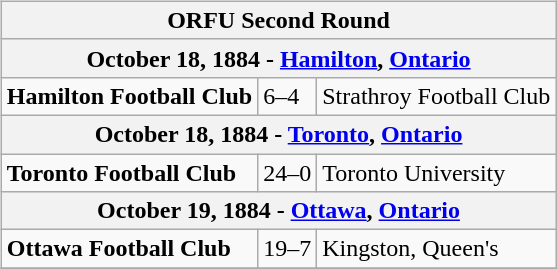<table cellspacing="10">
<tr>
<td valign="top"><br><table class="wikitable">
<tr>
<th bgcolor="#DDDDDD" colspan="4"><strong>ORFU Second Round</strong></th>
</tr>
<tr>
<th bgcolor="#DDDDDD" colspan="4">October 18, 1884 - <a href='#'>Hamilton</a>, <a href='#'>Ontario</a></th>
</tr>
<tr>
<td><strong>Hamilton Football Club</strong></td>
<td>6–4</td>
<td>Strathroy Football Club</td>
</tr>
<tr>
<th bgcolor="#DDDDDD" colspan="4">October 18, 1884 - <a href='#'>Toronto</a>, <a href='#'>Ontario</a></th>
</tr>
<tr>
<td><strong>Toronto Football Club</strong></td>
<td>24–0</td>
<td>Toronto University</td>
</tr>
<tr>
<th bgcolor="#DDDDDD" colspan="4">October 19, 1884 - <a href='#'>Ottawa</a>, <a href='#'>Ontario</a></th>
</tr>
<tr>
<td><strong>Ottawa Football Club</strong></td>
<td>19–7</td>
<td>Kingston, Queen's</td>
</tr>
<tr>
</tr>
</table>
</td>
</tr>
</table>
